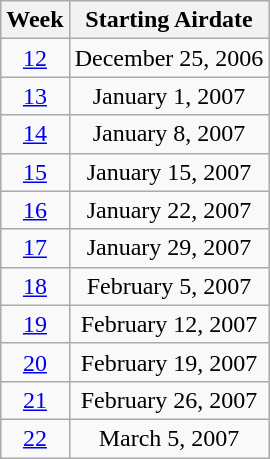<table class="wikitable" style="text-align: center">
<tr>
<th>Week</th>
<th>Starting Airdate</th>
</tr>
<tr>
<td><a href='#'>12</a></td>
<td>December 25, 2006</td>
</tr>
<tr>
<td><a href='#'>13</a></td>
<td>January 1, 2007</td>
</tr>
<tr>
<td><a href='#'>14</a></td>
<td>January 8, 2007</td>
</tr>
<tr>
<td><a href='#'>15</a></td>
<td>January 15, 2007</td>
</tr>
<tr>
<td><a href='#'>16</a></td>
<td>January 22, 2007</td>
</tr>
<tr>
<td><a href='#'>17</a></td>
<td>January 29, 2007</td>
</tr>
<tr>
<td><a href='#'>18</a></td>
<td>February 5, 2007</td>
</tr>
<tr>
<td><a href='#'>19</a></td>
<td>February 12, 2007</td>
</tr>
<tr>
<td><a href='#'>20</a></td>
<td>February 19, 2007</td>
</tr>
<tr>
<td><a href='#'>21</a></td>
<td>February 26, 2007</td>
</tr>
<tr>
<td><a href='#'>22</a></td>
<td>March 5, 2007</td>
</tr>
</table>
